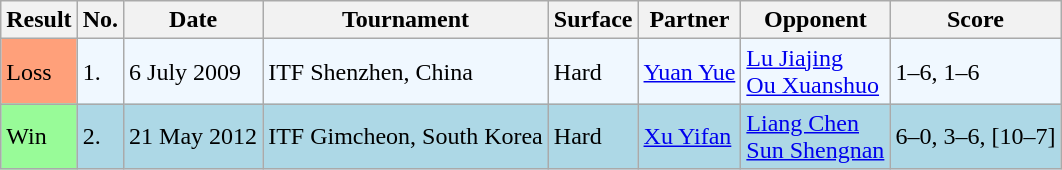<table class="sortable wikitable">
<tr>
<th>Result</th>
<th>No.</th>
<th>Date</th>
<th>Tournament</th>
<th>Surface</th>
<th>Partner</th>
<th>Opponent</th>
<th>Score</th>
</tr>
<tr style="background:#f0f8ff;">
<td style="background:#ffa07a;">Loss</td>
<td>1.</td>
<td>6 July 2009</td>
<td>ITF Shenzhen, China</td>
<td>Hard</td>
<td> <a href='#'>Yuan Yue</a></td>
<td> <a href='#'>Lu Jiajing</a> <br>  <a href='#'>Ou Xuanshuo</a></td>
<td>1–6, 1–6</td>
</tr>
<tr style="background:lightblue;">
<td bgcolor="98FB98">Win</td>
<td>2.</td>
<td>21 May 2012</td>
<td>ITF Gimcheon, South Korea</td>
<td>Hard</td>
<td> <a href='#'>Xu Yifan</a></td>
<td> <a href='#'>Liang Chen</a> <br>  <a href='#'>Sun Shengnan</a></td>
<td>6–0, 3–6, [10–7]</td>
</tr>
</table>
